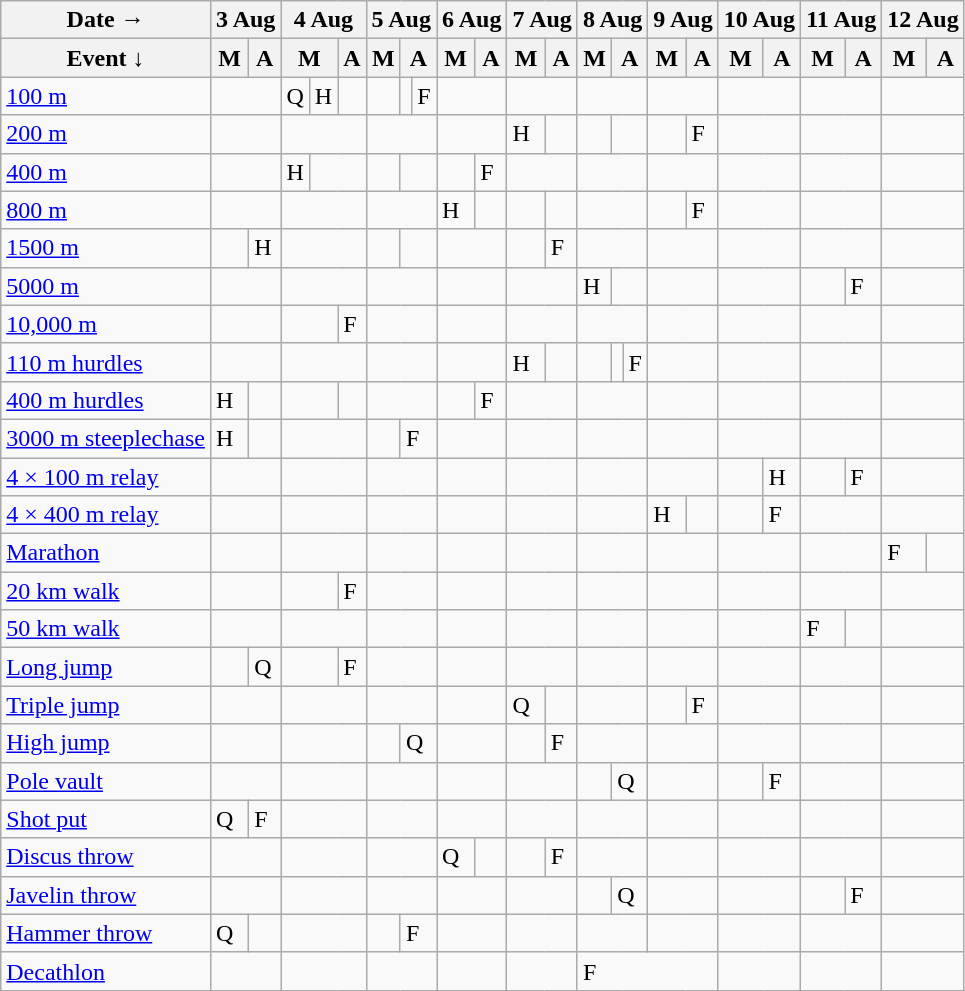<table class="wikitable olympic-schedule athletics">
<tr>
<th>Date →</th>
<th colspan="2">3 Aug</th>
<th colspan="3">4 Aug</th>
<th colspan="3">5 Aug</th>
<th colspan="2">6 Aug</th>
<th colspan="2">7 Aug</th>
<th colspan="3">8 Aug</th>
<th colspan="2">9 Aug</th>
<th colspan="2">10 Aug</th>
<th colspan="2">11 Aug</th>
<th colspan="2">12 Aug</th>
</tr>
<tr>
<th>Event ↓</th>
<th>M</th>
<th>A</th>
<th colspan="2">M</th>
<th>A</th>
<th>M</th>
<th colspan="2">A</th>
<th>M</th>
<th>A</th>
<th>M</th>
<th>A</th>
<th>M</th>
<th colspan="2">A</th>
<th>M</th>
<th>A</th>
<th>M</th>
<th>A</th>
<th>M</th>
<th>A</th>
<th>M</th>
<th>A</th>
</tr>
<tr>
<td class="event"><a href='#'>100 m</a></td>
<td colspan="2"></td>
<td class="qualifiers">Q</td>
<td class="heats">H</td>
<td></td>
<td></td>
<td class="semifinals"></td>
<td class="final">F</td>
<td colspan="2"></td>
<td colspan="2"></td>
<td colspan="3"></td>
<td colspan="2"></td>
<td colspan="2"></td>
<td colspan="2"></td>
<td colspan="2"></td>
</tr>
<tr>
<td class="event"><a href='#'>200 m</a></td>
<td colspan="2"></td>
<td colspan="3"></td>
<td colspan="3"></td>
<td colspan="2"></td>
<td class="heats">H</td>
<td></td>
<td></td>
<td class="semifinals" colspan="2"></td>
<td></td>
<td class="final">F</td>
<td colspan="2"></td>
<td colspan="2"></td>
<td colspan="2"></td>
</tr>
<tr>
<td class="event"><a href='#'>400 m</a></td>
<td colspan="2"></td>
<td class="heats">H</td>
<td colspan="2"></td>
<td></td>
<td class="semifinals" colspan="2"></td>
<td></td>
<td class="final">F</td>
<td colspan="2"></td>
<td colspan="3"></td>
<td colspan="2"></td>
<td colspan="2"></td>
<td colspan="2"></td>
<td colspan="2"></td>
</tr>
<tr>
<td class="event"><a href='#'>800 m</a></td>
<td colspan="2"></td>
<td colspan="3"></td>
<td colspan="3"></td>
<td class="heats">H</td>
<td></td>
<td></td>
<td class="semifinals"></td>
<td colspan="3"></td>
<td></td>
<td class="final">F</td>
<td colspan="2"></td>
<td colspan="2"></td>
<td colspan="2"></td>
</tr>
<tr>
<td class="event"><a href='#'>1500 m</a></td>
<td></td>
<td class="heats">H</td>
<td colspan="3"></td>
<td></td>
<td class="semifinals" colspan="2"></td>
<td colspan="2"></td>
<td></td>
<td class="final">F</td>
<td colspan="3"></td>
<td colspan="2"></td>
<td colspan="2"></td>
<td colspan="2"></td>
<td colspan="2"></td>
</tr>
<tr>
<td class="event"><a href='#'>5000 m</a></td>
<td colspan="2"></td>
<td colspan="3"></td>
<td colspan="3"></td>
<td colspan="2"></td>
<td colspan="2"></td>
<td class="heats">H</td>
<td colspan="2"></td>
<td colspan="2"></td>
<td colspan="2"></td>
<td></td>
<td class="final">F</td>
<td colspan="2"></td>
</tr>
<tr>
<td class="event"><a href='#'>10,000 m</a></td>
<td colspan="2"></td>
<td colspan="2"></td>
<td class="final">F</td>
<td colspan="3"></td>
<td colspan="2"></td>
<td colspan="2"></td>
<td colspan="3"></td>
<td colspan="2"></td>
<td colspan="2"></td>
<td colspan="2"></td>
<td colspan="2"></td>
</tr>
<tr>
<td class="event"><a href='#'>110 m hurdles</a></td>
<td colspan="2"></td>
<td colspan="3"></td>
<td colspan="3"></td>
<td colspan="2"></td>
<td class="heats">H</td>
<td></td>
<td></td>
<td class="semifinals"></td>
<td class="final">F</td>
<td colspan="2"></td>
<td colspan="2"></td>
<td colspan="2"></td>
<td colspan="2"></td>
</tr>
<tr>
<td class="event"><a href='#'>400 m hurdles</a></td>
<td class="heats">H</td>
<td></td>
<td colspan="2"></td>
<td class="semifinals"></td>
<td colspan="3"></td>
<td></td>
<td class="final">F</td>
<td colspan="2"></td>
<td colspan="3"></td>
<td colspan="2"></td>
<td colspan="2"></td>
<td colspan="2"></td>
<td colspan="2"></td>
</tr>
<tr>
<td class="event"><a href='#'>3000 m steeplechase</a></td>
<td class="heats">H</td>
<td></td>
<td colspan="3"></td>
<td></td>
<td class="final" colspan="2">F</td>
<td colspan="2"></td>
<td colspan="2"></td>
<td colspan="3"></td>
<td colspan="2"></td>
<td colspan="2"></td>
<td colspan="2"></td>
<td colspan="2"></td>
</tr>
<tr>
<td class="event"><a href='#'>4 × 100 m relay</a></td>
<td colspan="2"></td>
<td colspan="3"></td>
<td colspan="3"></td>
<td colspan="2"></td>
<td colspan="2"></td>
<td colspan="3"></td>
<td colspan="2"></td>
<td></td>
<td class="heats">H</td>
<td></td>
<td class="final">F</td>
<td colspan="2"></td>
</tr>
<tr>
<td class="event"><a href='#'>4 × 400 m relay</a></td>
<td colspan="2"></td>
<td colspan="3"></td>
<td colspan="3"></td>
<td colspan="2"></td>
<td colspan="2"></td>
<td colspan="3"></td>
<td class="heats">H</td>
<td></td>
<td></td>
<td class="final">F</td>
<td colspan="2"></td>
<td colspan="2"></td>
</tr>
<tr>
<td class="event"><a href='#'>Marathon</a></td>
<td colspan="2"></td>
<td colspan="3"></td>
<td colspan="3"></td>
<td colspan="2"></td>
<td colspan="2"></td>
<td colspan="3"></td>
<td colspan="2"></td>
<td colspan="2"></td>
<td colspan="2"></td>
<td class="final">F</td>
<td></td>
</tr>
<tr>
<td class="event"><a href='#'>20 km walk</a></td>
<td colspan="2"></td>
<td colspan="2"></td>
<td class="final">F</td>
<td colspan="3"></td>
<td colspan="2"></td>
<td colspan="2"></td>
<td colspan="3"></td>
<td colspan="2"></td>
<td colspan="2"></td>
<td colspan="2"></td>
<td colspan="2"></td>
</tr>
<tr>
<td class="event"><a href='#'>50 km walk</a></td>
<td colspan="2"></td>
<td colspan="3"></td>
<td colspan="3"></td>
<td colspan="2"></td>
<td colspan="2"></td>
<td colspan="3"></td>
<td colspan="2"></td>
<td colspan="2"></td>
<td class="final">F</td>
<td></td>
<td colspan="2"></td>
</tr>
<tr>
<td class="event"><a href='#'>Long jump</a></td>
<td></td>
<td class="qualifiers">Q</td>
<td colspan="2"></td>
<td class="final">F</td>
<td colspan="3"></td>
<td colspan="2"></td>
<td colspan="2"></td>
<td colspan="3"></td>
<td colspan="2"></td>
<td colspan="2"></td>
<td colspan="2"></td>
<td colspan="2"></td>
</tr>
<tr>
<td class="event"><a href='#'>Triple jump</a></td>
<td colspan="2"></td>
<td colspan="3"></td>
<td colspan="3"></td>
<td colspan="2"></td>
<td class="qualifiers">Q</td>
<td></td>
<td colspan="3"></td>
<td></td>
<td class="final">F</td>
<td colspan="2"></td>
<td colspan="2"></td>
<td colspan="2"></td>
</tr>
<tr>
<td class="event"><a href='#'>High jump</a></td>
<td colspan="2"></td>
<td colspan="3"></td>
<td></td>
<td class="qualifiers" colspan="2">Q</td>
<td colspan="2"></td>
<td></td>
<td class="final">F</td>
<td colspan="3"></td>
<td colspan="2"></td>
<td colspan="2"></td>
<td colspan="2"></td>
<td colspan="2"></td>
</tr>
<tr>
<td class="event"><a href='#'>Pole vault</a></td>
<td colspan="2"></td>
<td colspan="3"></td>
<td colspan="3"></td>
<td colspan="2"></td>
<td colspan="2"></td>
<td></td>
<td class="qualifiers" colspan="2">Q</td>
<td colspan="2"></td>
<td></td>
<td class="final">F</td>
<td colspan="2"></td>
<td colspan="2"></td>
</tr>
<tr>
<td class="event"><a href='#'>Shot put</a></td>
<td class="qualifiers">Q</td>
<td class="final">F</td>
<td colspan="3"></td>
<td colspan="3"></td>
<td colspan="2"></td>
<td colspan="2"></td>
<td colspan="3"></td>
<td colspan="2"></td>
<td colspan="2"></td>
<td colspan="2"></td>
<td colspan="2"></td>
</tr>
<tr>
<td class="event"><a href='#'>Discus throw</a></td>
<td colspan="2"></td>
<td colspan="3"></td>
<td colspan="3"></td>
<td class="qualifiers">Q</td>
<td></td>
<td></td>
<td class="final">F</td>
<td colspan="3"></td>
<td colspan="2"></td>
<td colspan="2"></td>
<td colspan="2"></td>
<td colspan="2"></td>
</tr>
<tr>
<td class="event"><a href='#'>Javelin throw</a></td>
<td colspan="2"></td>
<td colspan="3"></td>
<td colspan="3"></td>
<td colspan="2"></td>
<td colspan="2"></td>
<td></td>
<td class="qualifiers" colspan="2">Q</td>
<td colspan="2"></td>
<td colspan="2"></td>
<td></td>
<td class="final">F</td>
<td colspan="2"></td>
</tr>
<tr>
<td class="event"><a href='#'>Hammer throw</a></td>
<td class="qualifiers">Q</td>
<td></td>
<td colspan="3"></td>
<td></td>
<td class="final" colspan="2">F</td>
<td colspan="2"></td>
<td colspan="2"></td>
<td colspan="3"></td>
<td colspan="2"></td>
<td colspan="2"></td>
<td colspan="2"></td>
<td colspan="2"></td>
</tr>
<tr>
<td class="event"><a href='#'>Decathlon</a></td>
<td colspan="2"></td>
<td colspan="3"></td>
<td colspan="3"></td>
<td colspan="2"></td>
<td colspan="2"></td>
<td class="final" colspan="5">F</td>
<td colspan="2"></td>
<td colspan="2"></td>
<td colspan="2"></td>
</tr>
</table>
